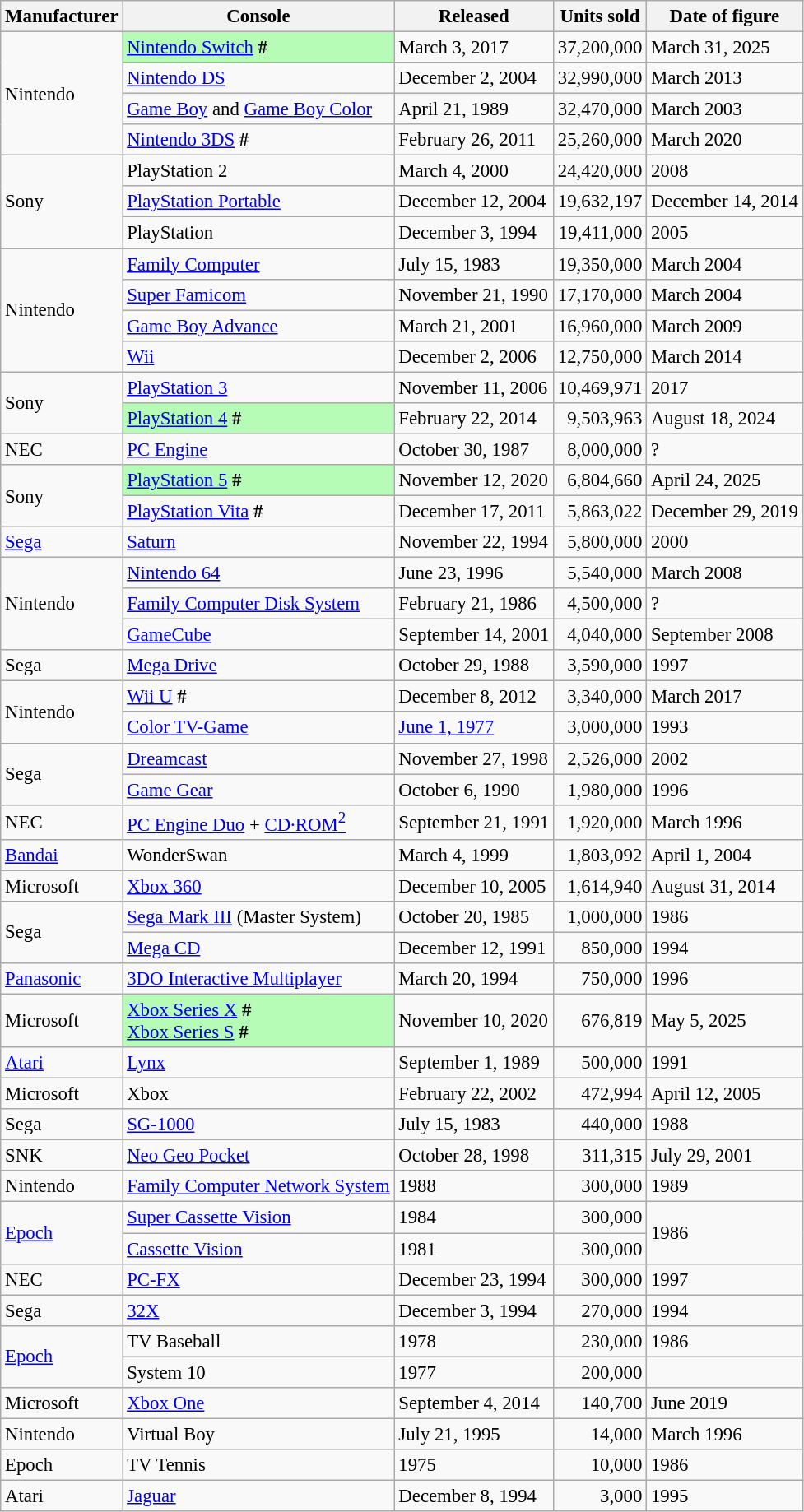<table class="wikitable sortable" style="font-size:95%">
<tr>
<th>Manufacturer</th>
<th>Console</th>
<th>Released</th>
<th data-sort-type="number">Units sold</th>
<th>Date of figure</th>
</tr>
<tr>
<td rowspan="4">Nintendo</td>
<td style="background:#b6fcb6;"><a href='#'>Nintendo Switch</a> <strong>#</strong></td>
<td>March 3, 2017</td>
<td align="right">37,200,000</td>
<td>March 31, 2025</td>
</tr>
<tr>
<td><a href='#'>Nintendo DS</a></td>
<td>December 2, 2004</td>
<td align="right">32,990,000</td>
<td>March 2013</td>
</tr>
<tr>
<td><a href='#'>Game Boy</a> and <a href='#'>Game Boy Color</a></td>
<td>April 21, 1989</td>
<td align="right">32,470,000</td>
<td>March 2003</td>
</tr>
<tr>
<td><a href='#'>Nintendo 3DS</a>  <strong>#</strong></td>
<td>February 26, 2011</td>
<td align="right">25,260,000</td>
<td>March 2020</td>
</tr>
<tr>
<td rowspan="3">Sony</td>
<td>PlayStation 2</td>
<td>March 4, 2000</td>
<td align="right">24,420,000</td>
<td>2008</td>
</tr>
<tr>
<td><a href='#'>PlayStation Portable</a></td>
<td>December 12, 2004</td>
<td align="right">19,632,197</td>
<td>December 14, 2014</td>
</tr>
<tr>
<td>PlayStation</td>
<td>December 3, 1994</td>
<td align="right">19,411,000</td>
<td>2005</td>
</tr>
<tr>
<td rowspan="4">Nintendo</td>
<td><a href='#'>Family Computer</a></td>
<td>July 15, 1983</td>
<td align="right">19,350,000</td>
<td>March 2004</td>
</tr>
<tr>
<td><a href='#'>Super Famicom</a></td>
<td>November 21, 1990</td>
<td align="right">17,170,000</td>
<td>March 2004</td>
</tr>
<tr>
<td><a href='#'>Game Boy Advance</a></td>
<td>March 21, 2001</td>
<td align="right">16,960,000</td>
<td>March 2009</td>
</tr>
<tr>
<td><a href='#'>Wii</a></td>
<td>December 2, 2006</td>
<td align="right">12,750,000</td>
<td>March 2014</td>
</tr>
<tr>
<td rowspan="2">Sony</td>
<td><a href='#'>PlayStation 3</a></td>
<td>November 11, 2006</td>
<td align="right">10,469,971</td>
<td>2017</td>
</tr>
<tr>
<td style="background:#b6fcb6;"><a href='#'>PlayStation 4</a> <strong>#</strong></td>
<td>February 22, 2014</td>
<td align="right">9,503,963</td>
<td>August 18, 2024</td>
</tr>
<tr>
<td>NEC</td>
<td><a href='#'>PC Engine</a></td>
<td>October 30, 1987</td>
<td align="right">8,000,000</td>
<td>?</td>
</tr>
<tr>
<td rowspan="2">Sony</td>
<td style="background:#b6fcb6;"><a href='#'>PlayStation 5</a> <strong>#</strong></td>
<td>November 12, 2020</td>
<td align="right">6,804,660</td>
<td>April 24, 2025</td>
</tr>
<tr>
<td><a href='#'>PlayStation Vita</a> <strong>#</strong></td>
<td>December 17, 2011</td>
<td align="right">5,863,022</td>
<td>December 29, 2019</td>
</tr>
<tr>
<td><a href='#'>Sega</a></td>
<td><a href='#'>Saturn</a></td>
<td>November 22, 1994</td>
<td align=right>5,800,000</td>
<td>2000</td>
</tr>
<tr>
<td rowspan="3">Nintendo</td>
<td><a href='#'>Nintendo 64</a></td>
<td>June 23, 1996</td>
<td align="right">5,540,000</td>
<td>March 2008</td>
</tr>
<tr>
<td><a href='#'>Family Computer Disk System</a></td>
<td>February 21, 1986</td>
<td align="right">4,500,000</td>
<td>?</td>
</tr>
<tr>
<td><a href='#'>GameCube</a></td>
<td>September 14, 2001</td>
<td align="right">4,040,000</td>
<td>September 2008</td>
</tr>
<tr>
<td>Sega</td>
<td><a href='#'>Mega Drive</a></td>
<td>October 29, 1988</td>
<td align="right">3,590,000</td>
<td>1997</td>
</tr>
<tr>
<td rowspan="2">Nintendo</td>
<td><a href='#'>Wii U</a> <strong>#</strong></td>
<td>December 8, 2012</td>
<td align="right">3,340,000</td>
<td>March 2017</td>
</tr>
<tr>
<td><a href='#'>Color TV-Game</a></td>
<td><a href='#'>June 1, 1977</a></td>
<td align="right">3,000,000</td>
<td>1993</td>
</tr>
<tr>
<td rowspan="2">Sega</td>
<td><a href='#'>Dreamcast</a></td>
<td>November 27, 1998</td>
<td align="right">2,526,000</td>
<td>2002</td>
</tr>
<tr>
<td><a href='#'>Game Gear</a></td>
<td>October 6, 1990</td>
<td align="right">1,980,000</td>
<td>1996</td>
</tr>
<tr>
<td>NEC</td>
<td><a href='#'>PC Engine Duo</a> + <a href='#'>CD·ROM<sup>2</sup></a></td>
<td>September 21, 1991</td>
<td align="right">1,920,000</td>
<td>March 1996</td>
</tr>
<tr>
<td><a href='#'>Bandai</a></td>
<td>WonderSwan</td>
<td>March 4, 1999</td>
<td align="right">1,803,092</td>
<td>April 1, 2004</td>
</tr>
<tr>
<td>Microsoft</td>
<td><a href='#'>Xbox 360</a></td>
<td>December 10, 2005</td>
<td align="right">1,614,940</td>
<td>August 31, 2014</td>
</tr>
<tr>
<td rowspan="2">Sega</td>
<td><a href='#'>Sega Mark III</a> (Master System)</td>
<td>October 20, 1985</td>
<td align="right">1,000,000</td>
<td>1986</td>
</tr>
<tr>
<td><a href='#'>Mega CD</a></td>
<td>December 12, 1991</td>
<td align="right">850,000</td>
<td>1994</td>
</tr>
<tr>
<td><a href='#'>Panasonic</a></td>
<td><a href='#'>3DO Interactive Multiplayer</a></td>
<td>March 20, 1994</td>
<td align=right>750,000</td>
<td>1996</td>
</tr>
<tr>
<td>Microsoft</td>
<td style="background:#b6fcb6;"><a href='#'>Xbox Series X</a> <strong>#</strong> <br> <a href='#'>Xbox Series S</a> <strong>#</strong></td>
<td>November 10, 2020</td>
<td align="right">676,819</td>
<td>May 5, 2025</td>
</tr>
<tr>
<td><a href='#'>Atari</a></td>
<td><a href='#'>Lynx</a></td>
<td>September 1, 1989</td>
<td align=right>500,000</td>
<td>1991</td>
</tr>
<tr>
<td>Microsoft</td>
<td>Xbox</td>
<td>February 22, 2002</td>
<td align="right">472,994</td>
<td>April 12, 2005</td>
</tr>
<tr>
<td>Sega</td>
<td><a href='#'>SG-1000</a></td>
<td>July 15, 1983</td>
<td align="right">440,000</td>
<td>1988</td>
</tr>
<tr>
<td>SNK</td>
<td><a href='#'>Neo Geo Pocket</a></td>
<td>October 28, 1998</td>
<td align="right">311,315</td>
<td>July 29, 2001</td>
</tr>
<tr>
<td>Nintendo</td>
<td><a href='#'>Family Computer Network System</a></td>
<td>1988</td>
<td align=right>300,000</td>
<td>1989</td>
</tr>
<tr>
<td rowspan="2"><a href='#'>Epoch</a></td>
<td><a href='#'>Super Cassette Vision</a></td>
<td>1984</td>
<td align=right>300,000</td>
<td rowspan="2">1986</td>
</tr>
<tr>
<td><a href='#'>Cassette Vision</a></td>
<td>1981</td>
<td align=right>300,000</td>
</tr>
<tr>
<td>NEC</td>
<td><a href='#'>PC-FX</a></td>
<td>December 23, 1994</td>
<td align=right>300,000</td>
<td>1997</td>
</tr>
<tr>
<td>Sega</td>
<td><a href='#'>32X</a></td>
<td>December 3, 1994</td>
<td align="right">270,000</td>
<td>1994</td>
</tr>
<tr>
<td rowspan="2"><a href='#'>Epoch</a></td>
<td>TV Baseball</td>
<td>1978</td>
<td align="right">230,000</td>
<td>1986</td>
</tr>
<tr>
<td>System 10</td>
<td>1977</td>
<td align=right>200,000</td>
</tr>
<tr>
<td>Microsoft</td>
<td><a href='#'>Xbox One</a></td>
<td>September 4, 2014</td>
<td align="right">140,700</td>
<td>June 2019</td>
</tr>
<tr>
<td>Nintendo</td>
<td>Virtual Boy</td>
<td>July 21, 1995</td>
<td align=right>14,000</td>
<td>March 1996</td>
</tr>
<tr>
<td>Epoch</td>
<td>TV Tennis</td>
<td>1975</td>
<td align=right>10,000</td>
<td>1986</td>
</tr>
<tr>
<td>Atari</td>
<td><a href='#'>Jaguar</a></td>
<td>December 8, 1994</td>
<td align=right>3,000</td>
<td>1995</td>
</tr>
</table>
